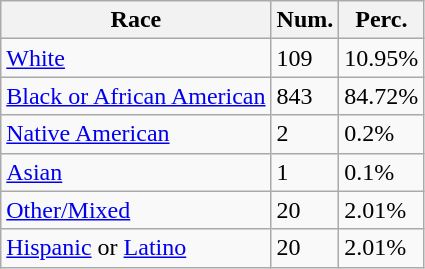<table class="wikitable">
<tr>
<th>Race</th>
<th>Num.</th>
<th>Perc.</th>
</tr>
<tr>
<td><a href='#'>White</a></td>
<td>109</td>
<td>10.95%</td>
</tr>
<tr>
<td><a href='#'>Black or African American</a></td>
<td>843</td>
<td>84.72%</td>
</tr>
<tr>
<td><a href='#'>Native American</a></td>
<td>2</td>
<td>0.2%</td>
</tr>
<tr>
<td><a href='#'>Asian</a></td>
<td>1</td>
<td>0.1%</td>
</tr>
<tr>
<td><a href='#'>Other/Mixed</a></td>
<td>20</td>
<td>2.01%</td>
</tr>
<tr>
<td><a href='#'>Hispanic</a> or <a href='#'>Latino</a></td>
<td>20</td>
<td>2.01%</td>
</tr>
</table>
